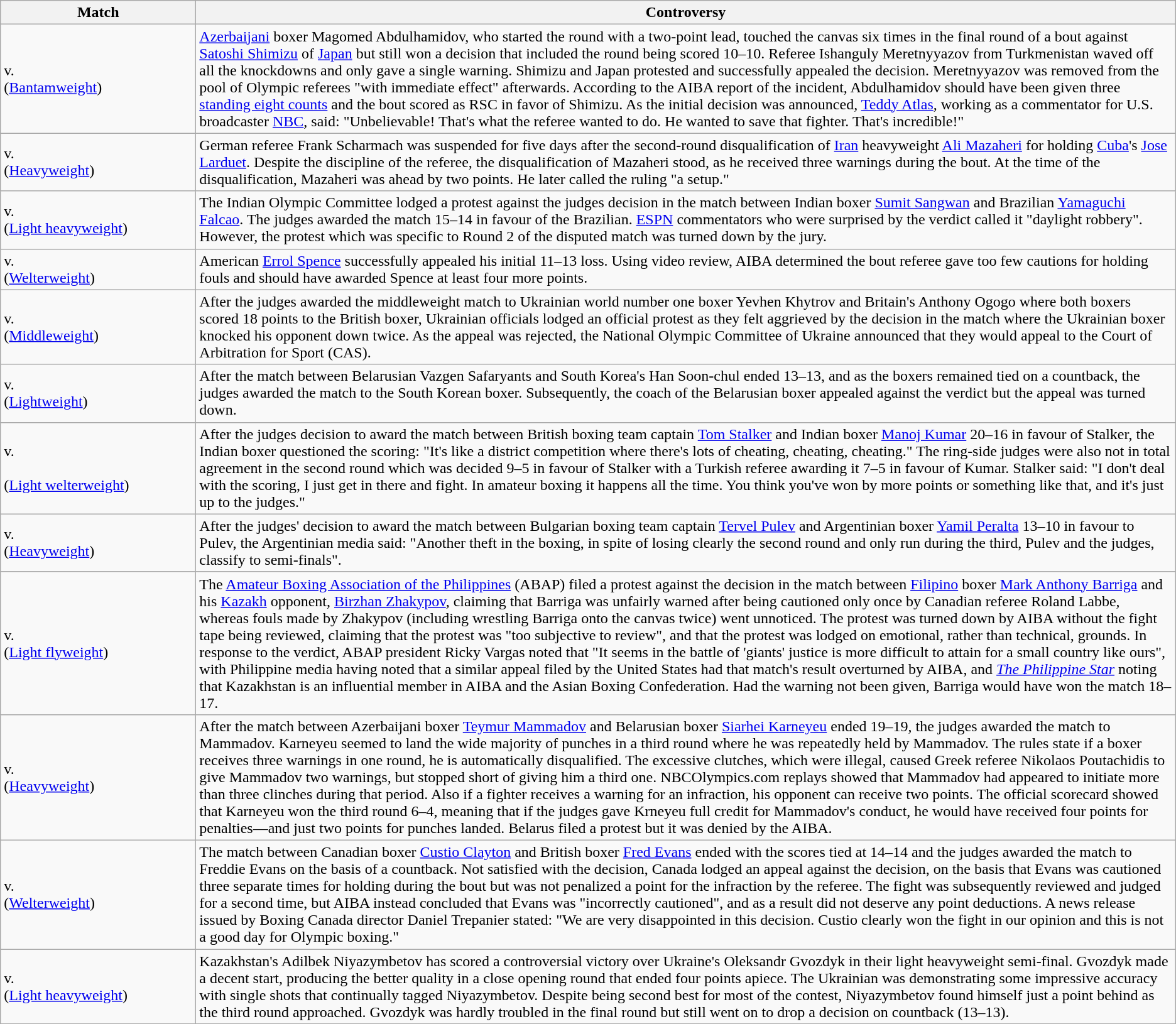<table class="wikitable">
<tr>
<th scope="col" style="width:200px;">Match</th>
<th>Controversy</th>
</tr>
<tr>
<td> v.<br> (<a href='#'>Bantamweight</a>)</td>
<td><a href='#'>Azerbaijani</a> boxer Magomed Abdulhamidov, who started the round with a two-point lead, touched the canvas six times in the final round of a bout against <a href='#'>Satoshi Shimizu</a> of <a href='#'>Japan</a> but still won a decision that included the round being scored 10–10. Referee Ishanguly Meretnyyazov from Turkmenistan waved off all the knockdowns and only gave a single warning. Shimizu and Japan protested and successfully appealed the decision. Meretnyyazov was removed from the pool of Olympic referees "with immediate effect" afterwards. According to the AIBA report of the incident, Abdulhamidov should have been given three <a href='#'>standing eight counts</a> and the bout scored as RSC in favor of Shimizu. As the initial decision was announced, <a href='#'>Teddy Atlas</a>, working as a commentator for U.S. broadcaster <a href='#'>NBC</a>, said: "Unbelievable! That's what the referee wanted to do.  He wanted to save that fighter. That's incredible!"</td>
</tr>
<tr>
<td> v.<br> (<a href='#'>Heavyweight</a>)</td>
<td>German referee Frank Scharmach was suspended for five days after the second-round disqualification of <a href='#'>Iran</a> heavyweight <a href='#'>Ali Mazaheri</a> for holding <a href='#'>Cuba</a>'s <a href='#'>Jose Larduet</a>.  Despite the discipline of the referee, the disqualification of Mazaheri stood, as he received three warnings during the bout. At the time of the disqualification, Mazaheri was ahead by two points. He later called the ruling "a setup."</td>
</tr>
<tr>
<td> v.<br> (<a href='#'>Light heavyweight</a>)</td>
<td>The Indian Olympic Committee lodged a protest against the judges decision in the match between Indian boxer <a href='#'>Sumit Sangwan</a> and Brazilian <a href='#'>Yamaguchi Falcao</a>. The judges awarded the match 15–14 in favour of the Brazilian. <a href='#'>ESPN</a> commentators who were surprised by the verdict called it "daylight robbery". However, the protest which was specific to Round 2 of the disputed match was turned down by the jury.</td>
</tr>
<tr>
<td> v.<br> (<a href='#'>Welterweight</a>)</td>
<td>American <a href='#'>Errol Spence</a> successfully appealed his initial 11–13 loss. Using video review, AIBA determined the bout referee gave too few cautions for holding fouls and should have awarded Spence at least four more points.</td>
</tr>
<tr>
<td> v.<br> (<a href='#'>Middleweight</a>)</td>
<td>After the judges awarded the middleweight match to Ukrainian world number one boxer Yevhen Khytrov and Britain's Anthony Ogogo where both boxers scored 18 points to the British boxer, Ukrainian officials lodged an official protest as they felt aggrieved by the decision in the match where the Ukrainian boxer knocked his opponent down twice. As the appeal was rejected, the National Olympic Committee of Ukraine announced that they would appeal to the Court of Arbitration for Sport (CAS).</td>
</tr>
<tr>
<td> v.<br> (<a href='#'>Lightweight</a>)</td>
<td>After the match between Belarusian Vazgen Safaryants and South Korea's Han Soon-chul ended 13–13, and as the boxers remained tied on a countback, the judges awarded the match to the South Korean boxer. Subsequently, the coach of the Belarusian boxer appealed against the verdict but the appeal was turned down.</td>
</tr>
<tr>
<td> v.<br><br>(<a href='#'>Light welterweight</a>)</td>
<td>After the judges decision to award the match between British boxing team captain <a href='#'>Tom Stalker</a> and Indian boxer <a href='#'>Manoj Kumar</a> 20–16 in favour of Stalker, the Indian boxer questioned the scoring:  "It's like a district competition where there's lots of cheating, cheating, cheating." The ring-side judges were also not in total agreement in the second round which was decided 9–5 in favour of Stalker with a Turkish referee awarding it 7–5 in favour of Kumar. Stalker said: "I don't deal with the scoring, I just get in there and fight. In amateur boxing it happens all the time. You think you've won by more points or something like that, and it's just up to the judges."</td>
</tr>
<tr>
<td> v.<br> (<a href='#'>Heavyweight</a>)</td>
<td>After the judges' decision to award the match between Bulgarian boxing team captain <a href='#'>Tervel Pulev</a> and Argentinian boxer <a href='#'>Yamil Peralta</a> 13–10 in favour to Pulev, the Argentinian media said: "Another theft in the boxing, in spite of losing clearly the second round and only run during the third, Pulev and the judges, classify to semi-finals".</td>
</tr>
<tr>
<td> v.<br> (<a href='#'>Light flyweight</a>)</td>
<td>The <a href='#'>Amateur Boxing Association of the Philippines</a> (ABAP) filed a protest against the decision in the match between <a href='#'>Filipino</a> boxer <a href='#'>Mark Anthony Barriga</a> and his <a href='#'>Kazakh</a> opponent, <a href='#'>Birzhan Zhakypov</a>, claiming that Barriga was unfairly warned after being cautioned only once by Canadian referee Roland Labbe, whereas fouls made by Zhakypov (including wrestling Barriga onto the canvas twice) went unnoticed.  The protest was turned down by AIBA without the fight tape being reviewed, claiming that the protest was "too subjective to review", and that the protest was lodged on emotional, rather than technical, grounds.  In response to the verdict, ABAP president Ricky Vargas noted that "It seems in the battle of 'giants' justice is more difficult to attain for a small country like ours", with Philippine media having noted that a similar appeal filed by the United States had that match's result overturned by AIBA, and <em><a href='#'>The Philippine Star</a></em> noting that Kazakhstan is an influential member in AIBA and the Asian Boxing Confederation. Had the warning not been given, Barriga would have won the match 18–17.</td>
</tr>
<tr>
<td> v.<br> (<a href='#'>Heavyweight</a>)</td>
<td>After the match between Azerbaijani boxer <a href='#'>Teymur Mammadov</a> and Belarusian boxer <a href='#'>Siarhei Karneyeu</a> ended 19–19, the judges awarded the match to Mammadov. Karneyeu seemed to land the wide majority of punches in a third round where he was repeatedly held by Mammadov. The rules state if a boxer receives three warnings in one round, he is automatically disqualified. The excessive clutches, which were illegal, caused Greek referee Nikolaos Poutachidis to give Mammadov two warnings, but stopped short of giving him a third one. NBCOlympics.com replays showed that Mammadov had appeared to initiate more than three clinches during that period. Also if a fighter receives a warning for an infraction, his opponent can receive two points. The official scorecard showed that Karneyeu won the third round 6–4, meaning that if the judges gave Krneyeu full credit for Mammadov's conduct, he would have received four points for penalties—and just two points for punches landed. Belarus filed a protest but it was denied by the AIBA.</td>
</tr>
<tr>
<td> v.<br> (<a href='#'>Welterweight</a>)</td>
<td>The match between Canadian boxer <a href='#'>Custio Clayton</a> and British boxer <a href='#'>Fred Evans</a> ended with the scores tied at 14–14 and the judges awarded the match to Freddie Evans on the basis of a countback. Not satisfied with the decision, Canada lodged an appeal against the decision, on the basis that Evans was cautioned three separate times for holding during the bout but was not penalized a point for the infraction by the referee.  The fight was subsequently reviewed and judged for a second time, but AIBA instead concluded that Evans was "incorrectly cautioned", and as a result did not deserve any point deductions. A news release issued by Boxing Canada director Daniel Trepanier stated: "We are very disappointed in this decision. Custio clearly won the fight in our opinion and this is not a good day for Olympic boxing."</td>
</tr>
<tr>
<td> v.<br> (<a href='#'>Light heavyweight</a>)</td>
<td>Kazakhstan's Adilbek Niyazymbetov has scored a controversial victory over Ukraine's Oleksandr Gvozdyk in their light heavyweight semi-final. Gvozdyk made a decent start, producing the better quality in a close opening round that ended four points apiece. The Ukrainian was demonstrating some impressive accuracy with single shots that continually tagged Niyazymbetov. Despite being second best for most of the contest, Niyazymbetov found himself just a point behind as the third round approached. Gvozdyk was hardly troubled in the final round but still went on to drop a decision on countback (13–13).</td>
</tr>
</table>
